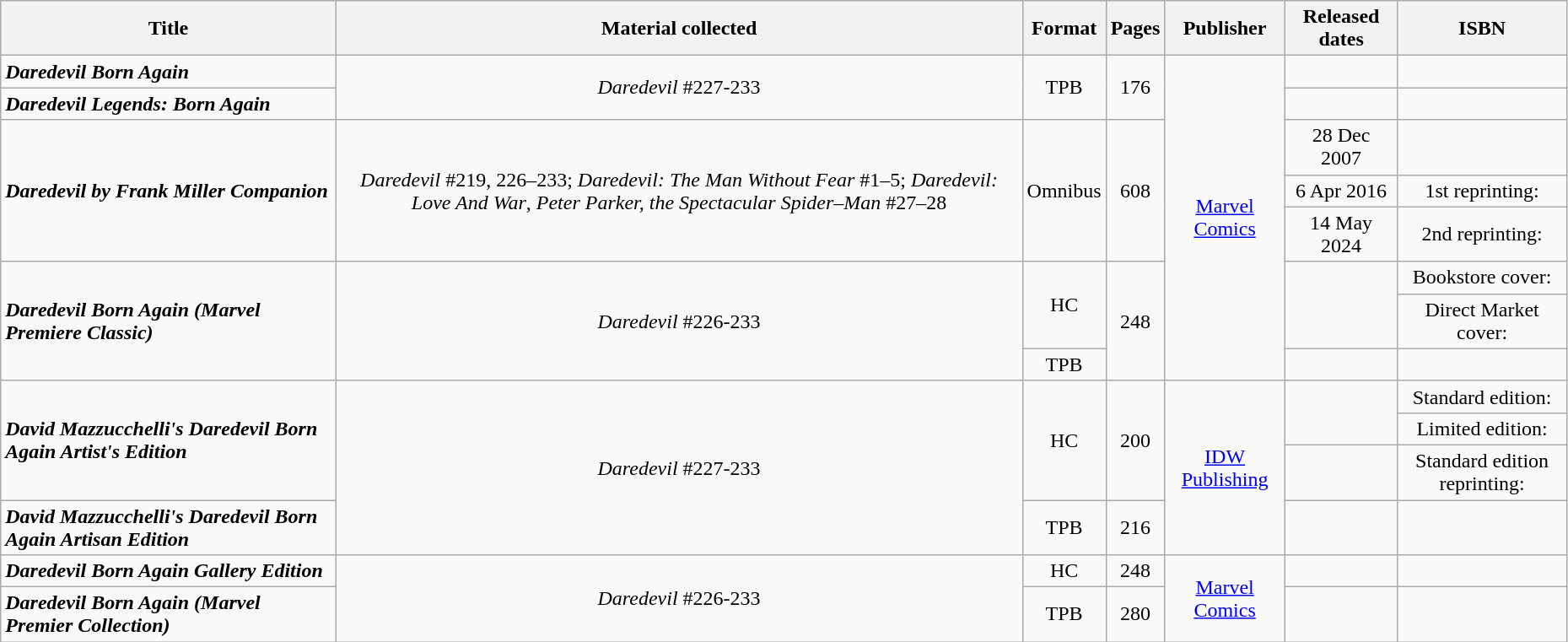<table class="wikitable sortable" width=98%>
<tr align="center">
<th>Title</th>
<th>Material collected</th>
<th>Format</th>
<th>Pages</th>
<th>Publisher</th>
<th>Released dates</th>
<th>ISBN</th>
</tr>
<tr align="center">
<td style="text-align: left"><strong><em>Daredevil Born Again</em></strong></td>
<td rowspan=2><em>Daredevil</em> #227-233</td>
<td rowspan=2>TPB</td>
<td rowspan=2>176</td>
<td rowspan=8><a href='#'>Marvel Comics</a></td>
<td></td>
<td></td>
</tr>
<tr align="center">
<td style="text-align: left"><strong><em>Daredevil Legends: Born Again</em></strong></td>
<td></td>
<td></td>
</tr>
<tr align="center">
<td rowspan=3 style="text-align: left"><strong><em>Daredevil by Frank Miller Companion</em></strong></td>
<td rowspan=3><em>Daredevil</em> #219, 226–233; <em>Daredevil: The Man Without Fear</em> #1–5; <em>Daredevil: Love And War</em>, <em>Peter Parker, the Spectacular Spider–Man</em> #27–28</td>
<td rowspan=3>Omnibus</td>
<td rowspan=3">608</td>
<td>28 Dec 2007</td>
<td></td>
</tr>
<tr align="center">
<td>6 Apr 2016</td>
<td>1st reprinting: </td>
</tr>
<tr align="center">
<td>14 May 2024</td>
<td>2nd reprinting: </td>
</tr>
<tr align="center">
<td rowspan=3 style="text-align: left"><strong><em>Daredevil Born Again (Marvel Premiere Classic)</em></strong></td>
<td rowspan=3><em>Daredevil</em> #226-233</td>
<td rowspan=2>HC</td>
<td rowspan=3>248</td>
<td rowspan=2></td>
<td>Bookstore cover: </td>
</tr>
<tr align="center">
<td>Direct Market cover: </td>
</tr>
<tr align="center">
<td>TPB</td>
<td></td>
<td></td>
</tr>
<tr align="center">
<td rowspan=3 style="text-align: left"><strong><em>David Mazzucchelli's Daredevil Born Again Artist's Edition</em></strong></td>
<td rowspan=4><em>Daredevil</em> #227-233</td>
<td rowspan=3>HC</td>
<td rowspan=3>200</td>
<td rowspan=4><a href='#'>IDW Publishing</a></td>
<td rowspan=2></td>
<td>Standard edition: </td>
</tr>
<tr align="center">
<td>Limited edition: </td>
</tr>
<tr align="center">
<td></td>
<td>Standard edition reprinting: </td>
</tr>
<tr align="center">
<td style="text-align: left"><strong><em>David Mazzucchelli's Daredevil Born Again Artisan Edition</em></strong></td>
<td>TPB</td>
<td>216</td>
<td></td>
<td></td>
</tr>
<tr align="center">
<td style="text-align: left"><strong><em>Daredevil Born Again Gallery Edition</em></strong></td>
<td rowspan=2><em>Daredevil</em> #226-233</td>
<td>HC</td>
<td>248</td>
<td rowspan=2><a href='#'>Marvel Comics</a></td>
<td></td>
<td></td>
</tr>
<tr align="center">
<td style="text-align: left"><strong><em>Daredevil Born Again (Marvel Premier Collection)</em></strong></td>
<td>TPB</td>
<td>280</td>
<td></td>
<td></td>
</tr>
</table>
